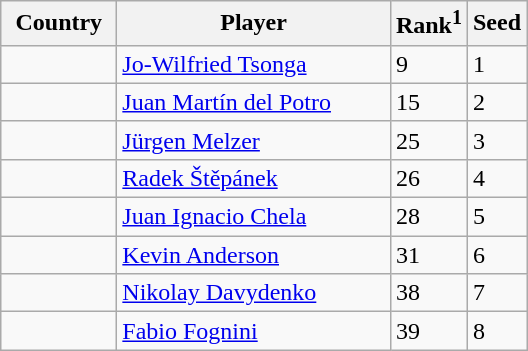<table class="sortable wikitable">
<tr>
<th width="70">Country</th>
<th width="175">Player</th>
<th>Rank<sup>1</sup></th>
<th>Seed</th>
</tr>
<tr>
<td></td>
<td><a href='#'>Jo-Wilfried Tsonga</a></td>
<td>9</td>
<td>1</td>
</tr>
<tr>
<td></td>
<td><a href='#'>Juan Martín del Potro</a></td>
<td>15</td>
<td>2</td>
</tr>
<tr>
<td></td>
<td><a href='#'>Jürgen Melzer</a></td>
<td>25</td>
<td>3</td>
</tr>
<tr>
<td></td>
<td><a href='#'>Radek Štěpánek</a></td>
<td>26</td>
<td>4</td>
</tr>
<tr>
<td></td>
<td><a href='#'>Juan Ignacio Chela</a></td>
<td>28</td>
<td>5</td>
</tr>
<tr>
<td></td>
<td><a href='#'>Kevin Anderson</a></td>
<td>31</td>
<td>6</td>
</tr>
<tr>
<td></td>
<td><a href='#'>Nikolay Davydenko</a></td>
<td>38</td>
<td>7</td>
</tr>
<tr>
<td></td>
<td><a href='#'>Fabio Fognini</a></td>
<td>39</td>
<td>8</td>
</tr>
</table>
